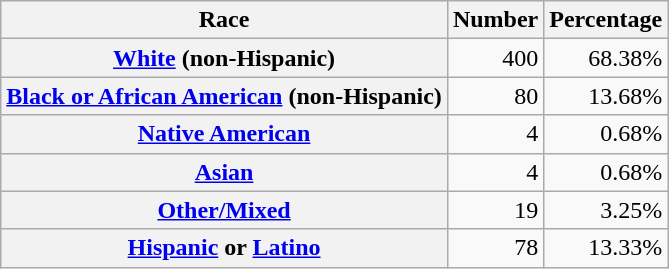<table class="wikitable" style="text-align:right">
<tr>
<th scope="col">Race</th>
<th scope="col">Number</th>
<th scope="col">Percentage</th>
</tr>
<tr>
<th scope="row"><a href='#'>White</a> (non-Hispanic)</th>
<td>400</td>
<td>68.38%</td>
</tr>
<tr>
<th scope="row"><a href='#'>Black or African American</a> (non-Hispanic)</th>
<td>80</td>
<td>13.68%</td>
</tr>
<tr>
<th scope="row"><a href='#'>Native American</a></th>
<td>4</td>
<td>0.68%</td>
</tr>
<tr>
<th scope="row"><a href='#'>Asian</a></th>
<td>4</td>
<td>0.68%</td>
</tr>
<tr>
<th scope="row"><a href='#'>Other/Mixed</a></th>
<td>19</td>
<td>3.25%</td>
</tr>
<tr>
<th scope="row"><a href='#'>Hispanic</a> or <a href='#'>Latino</a></th>
<td>78</td>
<td>13.33%</td>
</tr>
</table>
